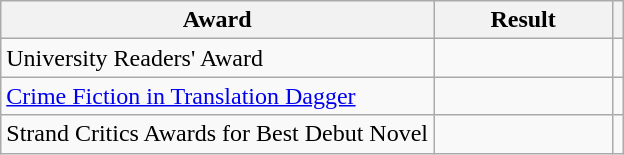<table class=wikitable>
<tr>
<th>Award</th>
<th style="min-width: 7em">Result</th>
<th></th>
</tr>
<tr>
<td>University Readers' Award</td>
<td></td>
<td align=center></td>
</tr>
<tr>
<td><a href='#'>Crime Fiction in Translation Dagger</a></td>
<td></td>
<td align="center"></td>
</tr>
<tr>
<td>Strand Critics Awards for Best Debut Novel</td>
<td></td>
<td align="center"></td>
</tr>
</table>
